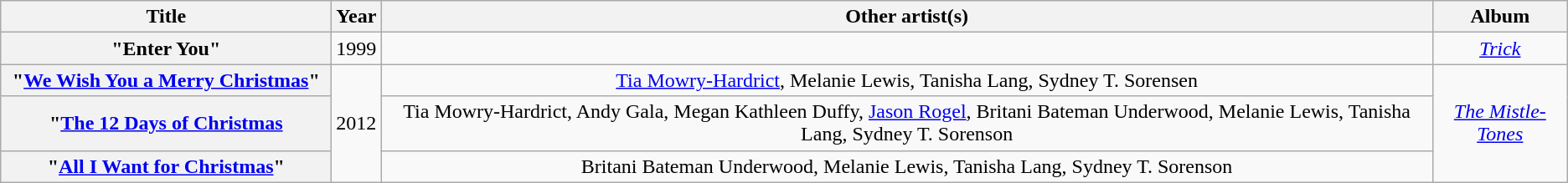<table class="wikitable plainrowheaders" style="text-align:center;">
<tr>
<th scope="col" style="width:16em;">Title</th>
<th scope="col" style="width:1em;">Year</th>
<th scope="col">Other artist(s)</th>
<th scope="col">Album</th>
</tr>
<tr>
<th scope="row">"Enter You"</th>
<td>1999</td>
<td></td>
<td><em><a href='#'>Trick</a></em></td>
</tr>
<tr>
<th scope="row">"<a href='#'>We Wish You a Merry Christmas</a>"</th>
<td rowspan=3>2012</td>
<td><a href='#'>Tia Mowry-Hardrict</a>, Melanie Lewis, Tanisha Lang, Sydney T. Sorensen</td>
<td rowspan=3><em><a href='#'>The Mistle-Tones</a></em></td>
</tr>
<tr>
<th scope="row">"<a href='#'>The 12 Days of Christmas</a></th>
<td>Tia Mowry-Hardrict, Andy Gala, Megan Kathleen Duffy, <a href='#'>Jason Rogel</a>, Britani Bateman Underwood, Melanie Lewis, Tanisha Lang, Sydney T. Sorenson</td>
</tr>
<tr>
<th scope="row">"<a href='#'>All I Want for Christmas</a>"</th>
<td>Britani Bateman Underwood, Melanie Lewis, Tanisha Lang, Sydney T. Sorenson</td>
</tr>
</table>
